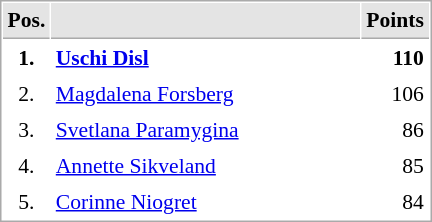<table cellspacing="1" cellpadding="3" style="border:1px solid #AAAAAA;font-size:90%">
<tr bgcolor="#E4E4E4">
<th style="border-bottom:1px solid #AAAAAA" width=10>Pos.</th>
<th style="border-bottom:1px solid #AAAAAA" width=200></th>
<th style="border-bottom:1px solid #AAAAAA" width=20>Points</th>
</tr>
<tr>
<td align="center"><strong>1.</strong></td>
<td> <strong><a href='#'>Uschi Disl</a></strong></td>
<td align="right"><strong>110</strong></td>
</tr>
<tr>
<td align="center">2.</td>
<td> <a href='#'>Magdalena Forsberg</a></td>
<td align="right">106</td>
</tr>
<tr>
<td align="center">3.</td>
<td> <a href='#'>Svetlana Paramygina</a></td>
<td align="right">86</td>
</tr>
<tr>
<td align="center">4.</td>
<td> <a href='#'>Annette Sikveland</a></td>
<td align="right">85</td>
</tr>
<tr>
<td align="center">5.</td>
<td> <a href='#'>Corinne Niogret</a></td>
<td align="right">84</td>
</tr>
</table>
